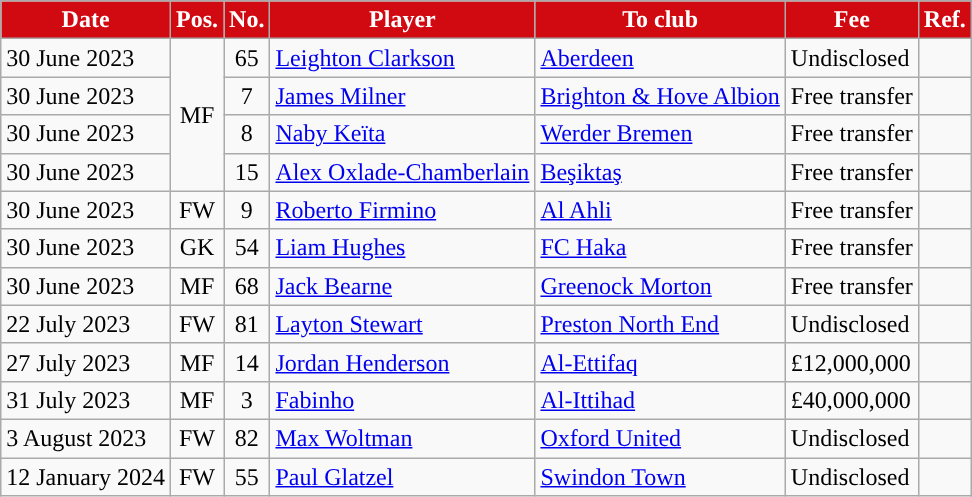<table class="wikitable plainrowheaders sortable">
<tr>
<th style="background:#D10A11; color:#ffffff; ">Date</th>
<th style="background:#D10A11; color:#ffffff; ">Pos.</th>
<th style="background:#D10A11; color:#ffffff; ">No.</th>
<th style="background:#D10A11; color:#ffffff; ">Player</th>
<th style="background:#D10A11; color:#ffffff; ">To club</th>
<th style="background:#D10A11; color:#ffffff; ">Fee</th>
<th style="background:#D10A11; color:#ffffff; ">Ref.</th>
</tr>
<tr>
<td>30 June 2023</td>
<td rowspan="4" style="text-align:center;">MF</td>
<td style="text-align:center;">65</td>
<td style="text-align:left;"> <a href='#'>Leighton Clarkson</a></td>
<td style="text-align:left;"> <a href='#'>Aberdeen</a></td>
<td> Undisclosed</td>
<td></td>
</tr>
<tr>
<td>30 June 2023</td>
<td style="text-align:center;">7</td>
<td style="text-align:left;"> <a href='#'>James Milner</a></td>
<td style="text-align:left;"> <a href='#'>Brighton & Hove Albion</a></td>
<td> Free transfer</td>
<td></td>
</tr>
<tr>
<td>30 June 2023</td>
<td style="text-align:center;">8</td>
<td style="text-align:left;"> <a href='#'>Naby Keïta</a></td>
<td style="text-align:left;"> <a href='#'>Werder Bremen</a></td>
<td> Free transfer</td>
<td></td>
</tr>
<tr>
<td>30 June 2023</td>
<td style="text-align:center;">15</td>
<td style="text-align:left;"> <a href='#'>Alex Oxlade-Chamberlain</a></td>
<td style="text-align:left;"> <a href='#'>Beşiktaş</a></td>
<td> Free transfer</td>
<td></td>
</tr>
<tr>
<td>30 June 2023</td>
<td style="text-align:center;">FW</td>
<td style="text-align:center;">9</td>
<td style="text-align:left;"> <a href='#'>Roberto Firmino</a></td>
<td style="text-align:left;"> <a href='#'>Al Ahli</a></td>
<td> Free transfer</td>
<td></td>
</tr>
<tr>
<td>30 June 2023</td>
<td style="text-align:center;">GK</td>
<td style="text-align:center;">54</td>
<td style="text-align:left;"> <a href='#'>Liam Hughes</a></td>
<td style="text-align:left;"> <a href='#'>FC Haka</a></td>
<td> Free transfer</td>
<td></td>
</tr>
<tr>
<td>30 June 2023</td>
<td style="text-align:center;">MF</td>
<td style="text-align:center;">68</td>
<td style="text-align:left;"> <a href='#'>Jack Bearne</a></td>
<td style="text-align:left;"> <a href='#'>Greenock Morton</a></td>
<td> Free transfer</td>
<td></td>
</tr>
<tr>
<td>22 July 2023</td>
<td style="text-align:center;">FW</td>
<td style="text-align:center;">81</td>
<td style="text-align:left;"> <a href='#'>Layton Stewart</a></td>
<td style="text-align:left;"> <a href='#'>Preston North End</a></td>
<td> Undisclosed</td>
<td></td>
</tr>
<tr>
<td>27 July 2023</td>
<td style="text-align:center;">MF</td>
<td style="text-align:center;">14</td>
<td style="text-align:left;"> <a href='#'>Jordan Henderson</a></td>
<td style="text-align:left;"> <a href='#'>Al-Ettifaq</a></td>
<td> £12,000,000</td>
<td></td>
</tr>
<tr>
<td>31 July 2023</td>
<td style="text-align:center;">MF</td>
<td style="text-align:center;">3</td>
<td style="text-align:left;"> <a href='#'>Fabinho</a></td>
<td style="text-align:left;"> <a href='#'>Al-Ittihad</a></td>
<td> £40,000,000</td>
<td></td>
</tr>
<tr>
<td>3 August 2023</td>
<td style="text-align:center;">FW</td>
<td style="text-align:center;">82</td>
<td style="text-align:left;"> <a href='#'>Max Woltman</a></td>
<td style="text-align:left;"> <a href='#'>Oxford United</a></td>
<td> Undisclosed</td>
<td></td>
</tr>
<tr>
<td>12 January 2024</td>
<td style="text-align:center;">FW</td>
<td style="text-align:center;">55</td>
<td style="text-align:left;"> <a href='#'>Paul Glatzel</a></td>
<td style="text-align:left;"> <a href='#'>Swindon Town</a></td>
<td> Undisclosed</td>
<td></td>
</tr>
</table>
